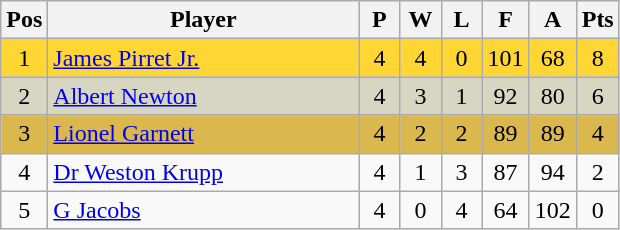<table class="wikitable" style="font-size: 100%">
<tr>
<th width=20>Pos</th>
<th width=200>Player</th>
<th width=20>P</th>
<th width=20>W</th>
<th width=20>L</th>
<th width=20>F</th>
<th width=20>A</th>
<th width=20>Pts</th>
</tr>
<tr align=center style="background: #FFD633;">
<td>1</td>
<td align="left"> <a href='#'>James Pirret Jr.</a></td>
<td>4</td>
<td>4</td>
<td>0</td>
<td>101</td>
<td>68</td>
<td>8</td>
</tr>
<tr align=center style="background: #D6D6C2;">
<td>2</td>
<td align="left"> <a href='#'>Albert Newton</a></td>
<td>4</td>
<td>3</td>
<td>1</td>
<td>92</td>
<td>80</td>
<td>6</td>
</tr>
<tr align=center style="background: #DBB84D;">
<td>3</td>
<td align="left"> <a href='#'>Lionel Garnett</a></td>
<td>4</td>
<td>2</td>
<td>2</td>
<td>89</td>
<td>89</td>
<td>4</td>
</tr>
<tr align=center>
<td>4</td>
<td align="left"> <a href='#'>Dr Weston Krupp</a></td>
<td>4</td>
<td>1</td>
<td>3</td>
<td>87</td>
<td>94</td>
<td>2</td>
</tr>
<tr align=center>
<td>5</td>
<td align="left"> <a href='#'>G Jacobs</a></td>
<td>4</td>
<td>0</td>
<td>4</td>
<td>64</td>
<td>102</td>
<td>0</td>
</tr>
</table>
